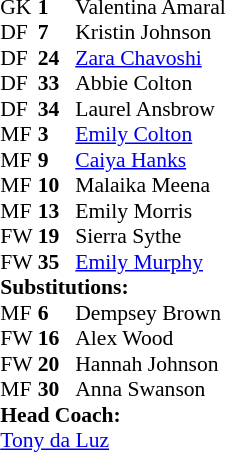<table cellspacing="0" cellpadding="0" style="font-size:90%; margin:0.2em auto;">
<tr>
<th width="25"></th>
<th width="25"></th>
</tr>
<tr>
<td>GK</td>
<td><strong>1</strong></td>
<td> Valentina Amaral</td>
</tr>
<tr>
<td>DF</td>
<td><strong>7</strong></td>
<td> Kristin Johnson</td>
</tr>
<tr>
<td>DF</td>
<td><strong>24</strong></td>
<td> <a href='#'>Zara Chavoshi</a></td>
</tr>
<tr>
<td>DF</td>
<td><strong>33</strong></td>
<td> Abbie Colton</td>
<td></td>
<td>  </td>
</tr>
<tr>
<td>DF</td>
<td><strong>34</strong></td>
<td> Laurel Ansbrow</td>
</tr>
<tr>
<td>MF</td>
<td><strong>3</strong></td>
<td> <a href='#'>Emily Colton</a></td>
</tr>
<tr>
<td>MF</td>
<td><strong>9</strong></td>
<td> <a href='#'>Caiya Hanks</a></td>
</tr>
<tr>
<td>MF</td>
<td><strong>10</strong></td>
<td> Malaika Meena</td>
<td></td>
<td> </td>
</tr>
<tr>
<td>MF</td>
<td><strong>13</strong></td>
<td> Emily Morris</td>
<td></td>
<td>  </td>
</tr>
<tr>
<td>FW</td>
<td><strong>19</strong></td>
<td> Sierra Sythe</td>
</tr>
<tr>
<td>FW</td>
<td><strong>35</strong></td>
<td> <a href='#'>Emily Murphy</a></td>
<td></td>
<td> </td>
</tr>
<tr>
<td colspan=3><strong>Substitutions:</strong></td>
</tr>
<tr>
<td>MF</td>
<td><strong>6</strong></td>
<td> Dempsey Brown</td>
<td></td>
<td>  </td>
</tr>
<tr>
<td>FW</td>
<td><strong>16</strong></td>
<td> Alex Wood</td>
<td></td>
<td></td>
</tr>
<tr>
<td>FW</td>
<td><strong>20</strong></td>
<td> Hannah Johnson</td>
<td></td>
<td></td>
</tr>
<tr>
<td>MF</td>
<td><strong>30</strong></td>
<td> Anna Swanson</td>
<td></td>
<td> </td>
</tr>
<tr>
<td colspan=3><strong>Head Coach:</strong></td>
</tr>
<tr>
<td colspan=4> <a href='#'>Tony da Luz</a></td>
</tr>
</table>
